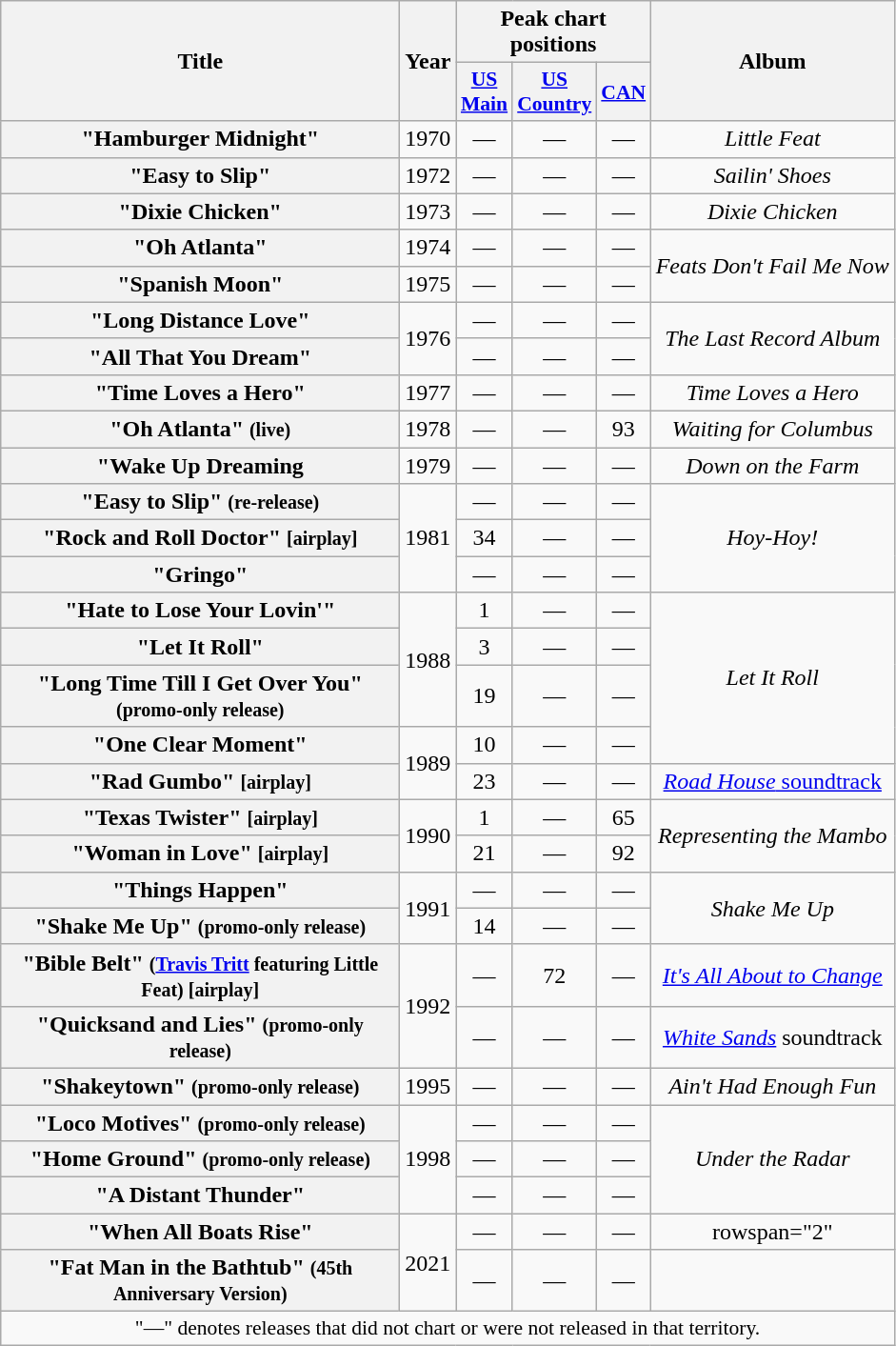<table class="wikitable plainrowheaders" style="text-align:center;">
<tr>
<th rowspan="2" scope="col" style="width:17em;">Title</th>
<th rowspan="2" scope="col" style="width:2em;">Year</th>
<th colspan="3">Peak chart positions</th>
<th rowspan="2">Album</th>
</tr>
<tr>
<th scope="col" style="width:2em;font-size:90%;"><a href='#'>US Main</a><br></th>
<th scope="col" style="width:2em;font-size:90%;"><a href='#'>US Country</a><br></th>
<th scope="col" style="width:2em;font-size:90%;"><a href='#'>CAN</a><br></th>
</tr>
<tr>
<th scope="row">"Hamburger Midnight"</th>
<td>1970</td>
<td>—</td>
<td>—</td>
<td>—</td>
<td><em>Little Feat</em></td>
</tr>
<tr>
<th scope="row">"Easy to Slip"</th>
<td>1972</td>
<td>—</td>
<td>—</td>
<td>—</td>
<td><em>Sailin' Shoes</em></td>
</tr>
<tr>
<th scope="row">"Dixie Chicken"</th>
<td>1973</td>
<td>—</td>
<td>—</td>
<td>—</td>
<td><em>Dixie Chicken</em></td>
</tr>
<tr>
<th scope="row">"Oh Atlanta"</th>
<td>1974</td>
<td>—</td>
<td>—</td>
<td>—</td>
<td rowspan="2"><em>Feats Don't Fail Me Now</em></td>
</tr>
<tr>
<th scope="row">"Spanish Moon"</th>
<td>1975</td>
<td>—</td>
<td>—</td>
<td>—</td>
</tr>
<tr>
<th scope="row">"Long Distance Love"</th>
<td rowspan="2">1976</td>
<td>—</td>
<td>—</td>
<td>—</td>
<td rowspan="2"><em>The Last Record Album</em></td>
</tr>
<tr>
<th scope="row">"All That You Dream"</th>
<td>—</td>
<td>—</td>
<td>—</td>
</tr>
<tr>
<th scope="row">"Time Loves a Hero"</th>
<td>1977</td>
<td>—</td>
<td>—</td>
<td>—</td>
<td><em>Time Loves a Hero</em></td>
</tr>
<tr>
<th scope="row">"Oh Atlanta" <small>(live)</small></th>
<td>1978</td>
<td>—</td>
<td>—</td>
<td>93</td>
<td><em>Waiting for Columbus</em></td>
</tr>
<tr>
<th scope="row">"Wake Up Dreaming</th>
<td>1979</td>
<td>—</td>
<td>—</td>
<td>—</td>
<td><em>Down on the Farm</em></td>
</tr>
<tr>
<th scope="row">"Easy to Slip" <small>(re-release)</small></th>
<td rowspan="3">1981</td>
<td>—</td>
<td>—</td>
<td>—</td>
<td rowspan="3"><em>Hoy-Hoy!</em></td>
</tr>
<tr>
<th scope="row">"Rock and Roll Doctor" <small>[airplay]</small></th>
<td>34</td>
<td>—</td>
<td>—</td>
</tr>
<tr>
<th scope="row">"Gringo"</th>
<td>—</td>
<td>—</td>
<td>—</td>
</tr>
<tr>
<th scope="row">"Hate to Lose Your Lovin'"</th>
<td rowspan="3">1988</td>
<td>1</td>
<td>—</td>
<td>—</td>
<td rowspan="4"><em>Let It Roll</em></td>
</tr>
<tr>
<th scope="row">"Let It Roll"</th>
<td>3</td>
<td>—</td>
<td>—</td>
</tr>
<tr>
<th scope="row">"Long Time Till I Get Over You" <small>(promo-only release)</small></th>
<td>19</td>
<td>—</td>
<td>—</td>
</tr>
<tr>
<th scope="row">"One Clear Moment"</th>
<td rowspan="2">1989</td>
<td>10</td>
<td>—</td>
<td>—</td>
</tr>
<tr>
<th scope="row">"Rad Gumbo" <small>[airplay]</small></th>
<td>23</td>
<td>—</td>
<td>—</td>
<td><a href='#'><em>Road House</em> soundtrack</a></td>
</tr>
<tr>
<th scope="row">"Texas Twister" <small>[airplay]</small></th>
<td rowspan="2">1990</td>
<td>1</td>
<td>—</td>
<td>65</td>
<td rowspan="2"><em>Representing the Mambo</em></td>
</tr>
<tr>
<th scope="row">"Woman in Love" <small>[airplay]</small></th>
<td>21</td>
<td>—</td>
<td>92</td>
</tr>
<tr>
<th scope="row">"Things Happen"</th>
<td rowspan="2">1991</td>
<td>—</td>
<td>—</td>
<td>—</td>
<td rowspan="2"><em>Shake Me Up</em></td>
</tr>
<tr>
<th scope="row">"Shake Me Up" <small>(promo-only release)</small></th>
<td>14</td>
<td>—</td>
<td>—</td>
</tr>
<tr>
<th scope="row">"Bible Belt" <small>(<a href='#'>Travis Tritt</a> featuring Little Feat) [airplay]</small></th>
<td rowspan="2">1992</td>
<td>—</td>
<td>72</td>
<td>—</td>
<td><em><a href='#'>It's All About to Change</a></em></td>
</tr>
<tr>
<th scope="row">"Quicksand and Lies" <small>(promo-only release)</small></th>
<td>—</td>
<td>—</td>
<td>—</td>
<td><em><a href='#'>White Sands</a></em> soundtrack</td>
</tr>
<tr>
<th scope="row">"Shakeytown" <small>(promo-only release)</small></th>
<td>1995</td>
<td>—</td>
<td>—</td>
<td>—</td>
<td><em>Ain't Had Enough Fun</em></td>
</tr>
<tr>
<th scope="row">"Loco Motives" <small>(promo-only release)</small></th>
<td rowspan="3">1998</td>
<td>—</td>
<td>—</td>
<td>—</td>
<td rowspan="3"><em>Under the Radar</em></td>
</tr>
<tr>
<th scope="row">"Home Ground" <small>(promo-only release)</small></th>
<td>—</td>
<td>—</td>
<td>—</td>
</tr>
<tr>
<th scope="row">"A Distant Thunder"</th>
<td>—</td>
<td>—</td>
<td>—</td>
</tr>
<tr>
<th scope="row">"When All Boats Rise"</th>
<td rowspan="2">2021</td>
<td>—</td>
<td>—</td>
<td>—</td>
<td>rowspan="2" </td>
</tr>
<tr>
<th scope="row">"Fat Man in the Bathtub" <small>(45th Anniversary Version)</small></th>
<td>—</td>
<td>—</td>
<td>—</td>
</tr>
<tr>
<td colspan="6" style="font-size:90%">"—" denotes releases that did not chart or were not released in that territory.</td>
</tr>
</table>
